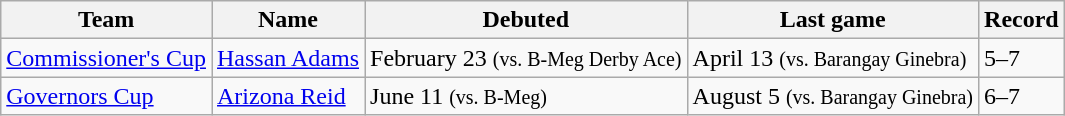<table class="wikitable">
<tr>
<th>Team</th>
<th>Name</th>
<th>Debuted</th>
<th>Last game</th>
<th>Record</th>
</tr>
<tr>
<td><a href='#'>Commissioner's Cup</a></td>
<td> <a href='#'>Hassan Adams</a></td>
<td>February 23 <small>(vs. B-Meg Derby Ace)</small></td>
<td>April 13 <small>(vs. Barangay Ginebra)</small></td>
<td>5–7</td>
</tr>
<tr>
<td><a href='#'>Governors Cup</a></td>
<td> <a href='#'>Arizona Reid</a></td>
<td>June 11 <small>(vs. B-Meg)</small></td>
<td>August 5 <small>(vs. Barangay Ginebra)</small></td>
<td>6–7</td>
</tr>
</table>
